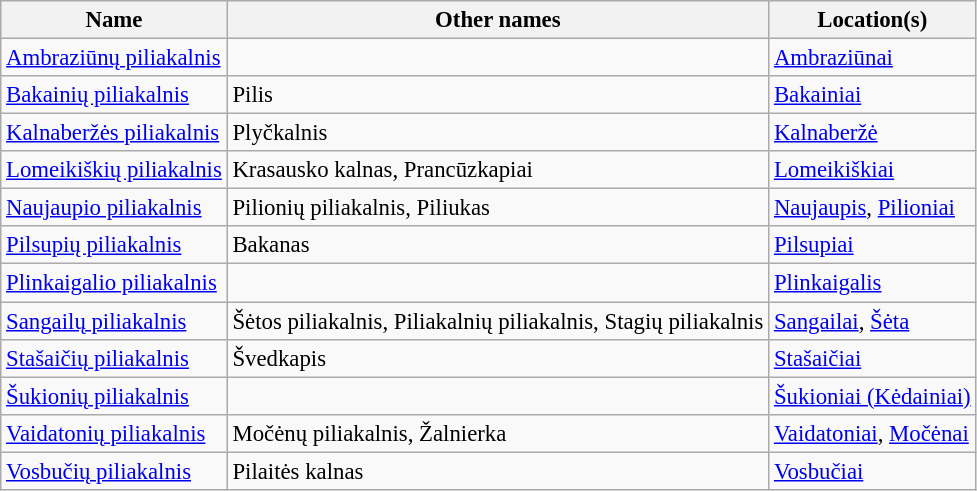<table class="wikitable" style="font-size: 95%;">
<tr>
<th>Name</th>
<th>Other names</th>
<th>Location(s)</th>
</tr>
<tr>
<td><a href='#'>Ambraziūnų piliakalnis</a></td>
<td></td>
<td><a href='#'>Ambraziūnai</a></td>
</tr>
<tr>
<td><a href='#'>Bakainių piliakalnis</a></td>
<td>Pilis</td>
<td><a href='#'>Bakainiai</a></td>
</tr>
<tr>
<td><a href='#'>Kalnaberžės piliakalnis</a></td>
<td>Plyčkalnis</td>
<td><a href='#'>Kalnaberžė</a></td>
</tr>
<tr>
<td><a href='#'>Lomeikiškių piliakalnis</a></td>
<td>Krasausko kalnas, Prancūzkapiai</td>
<td><a href='#'>Lomeikiškiai</a></td>
</tr>
<tr>
<td><a href='#'>Naujaupio piliakalnis</a></td>
<td>Pilionių piliakalnis, Piliukas</td>
<td><a href='#'>Naujaupis</a>, <a href='#'>Pilioniai</a></td>
</tr>
<tr>
<td><a href='#'>Pilsupių piliakalnis</a></td>
<td>Bakanas</td>
<td><a href='#'>Pilsupiai</a></td>
</tr>
<tr>
<td><a href='#'>Plinkaigalio piliakalnis</a></td>
<td></td>
<td><a href='#'>Plinkaigalis</a></td>
</tr>
<tr>
<td><a href='#'>Sangailų piliakalnis</a></td>
<td>Šėtos piliakalnis, Piliakalnių piliakalnis, Stagių piliakalnis</td>
<td><a href='#'>Sangailai</a>, <a href='#'>Šėta</a></td>
</tr>
<tr>
<td><a href='#'>Stašaičių piliakalnis</a></td>
<td>Švedkapis</td>
<td><a href='#'>Stašaičiai</a></td>
</tr>
<tr>
<td><a href='#'>Šukionių piliakalnis</a></td>
<td></td>
<td><a href='#'>Šukioniai (Kėdainiai)</a></td>
</tr>
<tr>
<td><a href='#'>Vaidatonių piliakalnis</a></td>
<td>Močėnų piliakalnis, Žalnierka</td>
<td><a href='#'>Vaidatoniai</a>, <a href='#'>Močėnai</a></td>
</tr>
<tr>
<td><a href='#'>Vosbučių piliakalnis</a></td>
<td>Pilaitės kalnas</td>
<td><a href='#'>Vosbučiai</a></td>
</tr>
</table>
